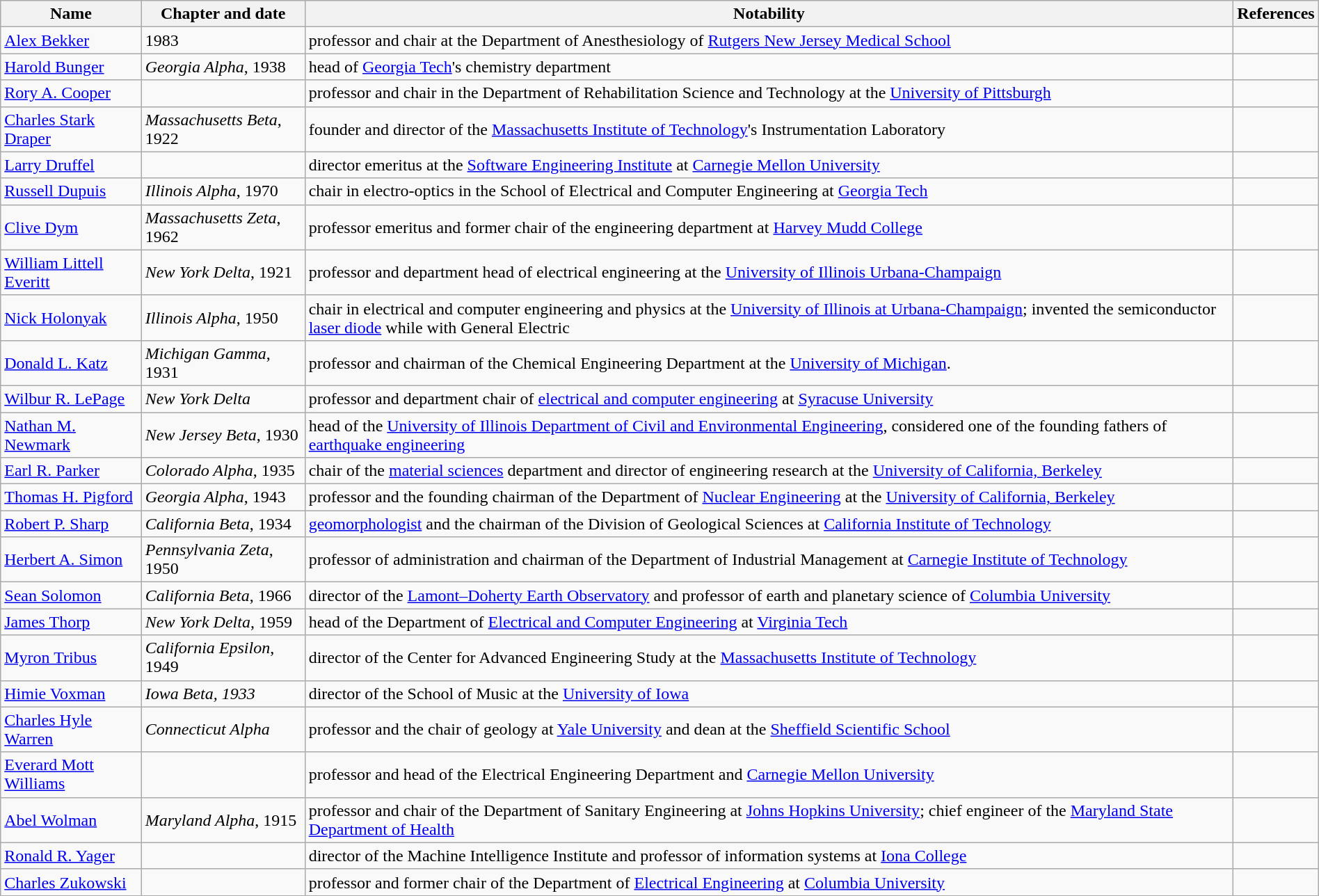<table class="wikitable sortable" " style="width:100%;">
<tr>
<th>Name</th>
<th>Chapter and date</th>
<th>Notability</th>
<th>References</th>
</tr>
<tr>
<td><a href='#'>Alex Bekker</a></td>
<td>1983</td>
<td>professor and chair at the Department of Anesthesiology of <a href='#'>Rutgers New Jersey Medical School</a></td>
<td></td>
</tr>
<tr>
<td><a href='#'>Harold Bunger</a></td>
<td><em>Georgia Alpha</em>, 1938</td>
<td>head of <a href='#'>Georgia Tech</a>'s chemistry department</td>
<td></td>
</tr>
<tr>
<td><a href='#'>Rory A. Cooper</a></td>
<td></td>
<td>professor and chair in the Department of Rehabilitation Science and Technology at the <a href='#'>University of Pittsburgh</a></td>
<td></td>
</tr>
<tr>
<td><a href='#'>Charles Stark Draper</a></td>
<td><em>Massachusetts Beta</em>, 1922</td>
<td>founder and director of the <a href='#'>Massachusetts Institute of Technology</a>'s Instrumentation Laboratory</td>
<td></td>
</tr>
<tr>
<td><a href='#'>Larry Druffel</a></td>
<td></td>
<td>director emeritus at the <a href='#'>Software Engineering Institute</a> at <a href='#'>Carnegie Mellon University</a></td>
<td></td>
</tr>
<tr>
<td><a href='#'>Russell Dupuis</a></td>
<td><em>Illinois Alpha</em>, 1970</td>
<td>chair in electro-optics in the School of Electrical and Computer Engineering at <a href='#'>Georgia Tech</a></td>
<td></td>
</tr>
<tr>
<td><a href='#'>Clive Dym</a></td>
<td><em>Massachusetts Zeta</em>, 1962</td>
<td>professor emeritus and former chair of the engineering department at <a href='#'>Harvey Mudd College</a></td>
<td></td>
</tr>
<tr>
<td><a href='#'>William Littell Everitt</a></td>
<td><em>New York Delta</em>, 1921</td>
<td>professor and department head of electrical engineering at the <a href='#'>University of Illinois Urbana-Champaign</a></td>
<td></td>
</tr>
<tr>
<td><a href='#'>Nick Holonyak</a></td>
<td><em>Illinois Alpha</em>, 1950</td>
<td>chair in electrical and computer engineering and physics at the <a href='#'>University of Illinois at Urbana-Champaign</a>; invented the semiconductor <a href='#'>laser diode</a> while with General Electric</td>
<td></td>
</tr>
<tr>
<td><a href='#'>Donald L. Katz</a></td>
<td><em>Michigan Gamma</em>, 1931</td>
<td>professor and chairman of the Chemical Engineering Department at the <a href='#'>University of Michigan</a>.</td>
<td></td>
</tr>
<tr>
<td><a href='#'>Wilbur R. LePage</a></td>
<td><em>New York Delta</em></td>
<td>professor and department chair of <a href='#'>electrical and computer engineering</a> at <a href='#'>Syracuse University</a></td>
<td></td>
</tr>
<tr>
<td><a href='#'>Nathan M. Newmark</a></td>
<td><em>New Jersey Beta</em>, 1930</td>
<td>head of the <a href='#'>University of Illinois Department of Civil and Environmental Engineering</a>, considered one of the founding fathers of <a href='#'>earthquake engineering</a></td>
<td></td>
</tr>
<tr>
<td><a href='#'>Earl R. Parker</a></td>
<td><em>Colorado Alpha</em>, 1935</td>
<td>chair of the <a href='#'>material sciences</a> department and director of engineering research at the <a href='#'>University of California, Berkeley</a></td>
<td></td>
</tr>
<tr>
<td><a href='#'>Thomas H. Pigford</a></td>
<td><em>Georgia Alpha</em>, 1943</td>
<td>professor and the founding chairman of the Department of <a href='#'>Nuclear Engineering</a> at the <a href='#'>University of California, Berkeley</a></td>
<td></td>
</tr>
<tr>
<td><a href='#'>Robert P. Sharp</a></td>
<td><em>California Beta</em>, 1934</td>
<td><a href='#'>geomorphologist</a> and the chairman of the Division of Geological Sciences at <a href='#'>California Institute of Technology</a></td>
<td></td>
</tr>
<tr>
<td><a href='#'>Herbert A. Simon</a></td>
<td><em>Pennsylvania Zeta</em>, 1950</td>
<td>professor of administration and chairman of the Department of Industrial Management at <a href='#'>Carnegie Institute of Technology</a></td>
<td></td>
</tr>
<tr>
<td><a href='#'>Sean Solomon</a></td>
<td><em>California Beta</em>, 1966</td>
<td>director of the <a href='#'>Lamont–Doherty Earth Observatory</a> and professor of earth and planetary science of <a href='#'>Columbia University</a></td>
<td></td>
</tr>
<tr>
<td><a href='#'>James Thorp</a></td>
<td><em>New York Delta</em>, 1959</td>
<td>head of the Department of <a href='#'>Electrical and Computer Engineering</a> at <a href='#'>Virginia Tech</a></td>
<td></td>
</tr>
<tr>
<td><a href='#'>Myron Tribus</a></td>
<td><em>California Epsilon</em>, 1949</td>
<td>director of the Center for Advanced Engineering Study at the <a href='#'>Massachusetts Institute of Technology</a></td>
<td></td>
</tr>
<tr>
<td><a href='#'>Himie Voxman</a></td>
<td><em>Iowa Beta, 1933</em></td>
<td>director of the School of Music at the <a href='#'>University of Iowa</a></td>
<td></td>
</tr>
<tr>
<td><a href='#'>Charles Hyle Warren</a></td>
<td><em>Connecticut Alpha</em></td>
<td>professor and the chair of geology at <a href='#'>Yale University</a> and dean at the <a href='#'>Sheffield Scientific School</a></td>
<td></td>
</tr>
<tr>
<td><a href='#'>Everard Mott Williams</a></td>
<td></td>
<td>professor and head of the Electrical Engineering Department and <a href='#'>Carnegie Mellon University</a></td>
<td></td>
</tr>
<tr>
<td><a href='#'>Abel Wolman</a></td>
<td><em>Maryland Alpha</em>, 1915</td>
<td>professor and chair of the Department of Sanitary Engineering at <a href='#'>Johns Hopkins University</a>; chief engineer of the <a href='#'>Maryland State Department of Health</a></td>
<td></td>
</tr>
<tr>
<td><a href='#'>Ronald R. Yager</a></td>
<td></td>
<td>director of the Machine Intelligence Institute and professor of information systems at <a href='#'>Iona College</a></td>
<td></td>
</tr>
<tr>
<td><a href='#'>Charles Zukowski</a></td>
<td></td>
<td>professor and former chair of the Department of <a href='#'>Electrical Engineering</a> at <a href='#'>Columbia University</a></td>
<td></td>
</tr>
</table>
